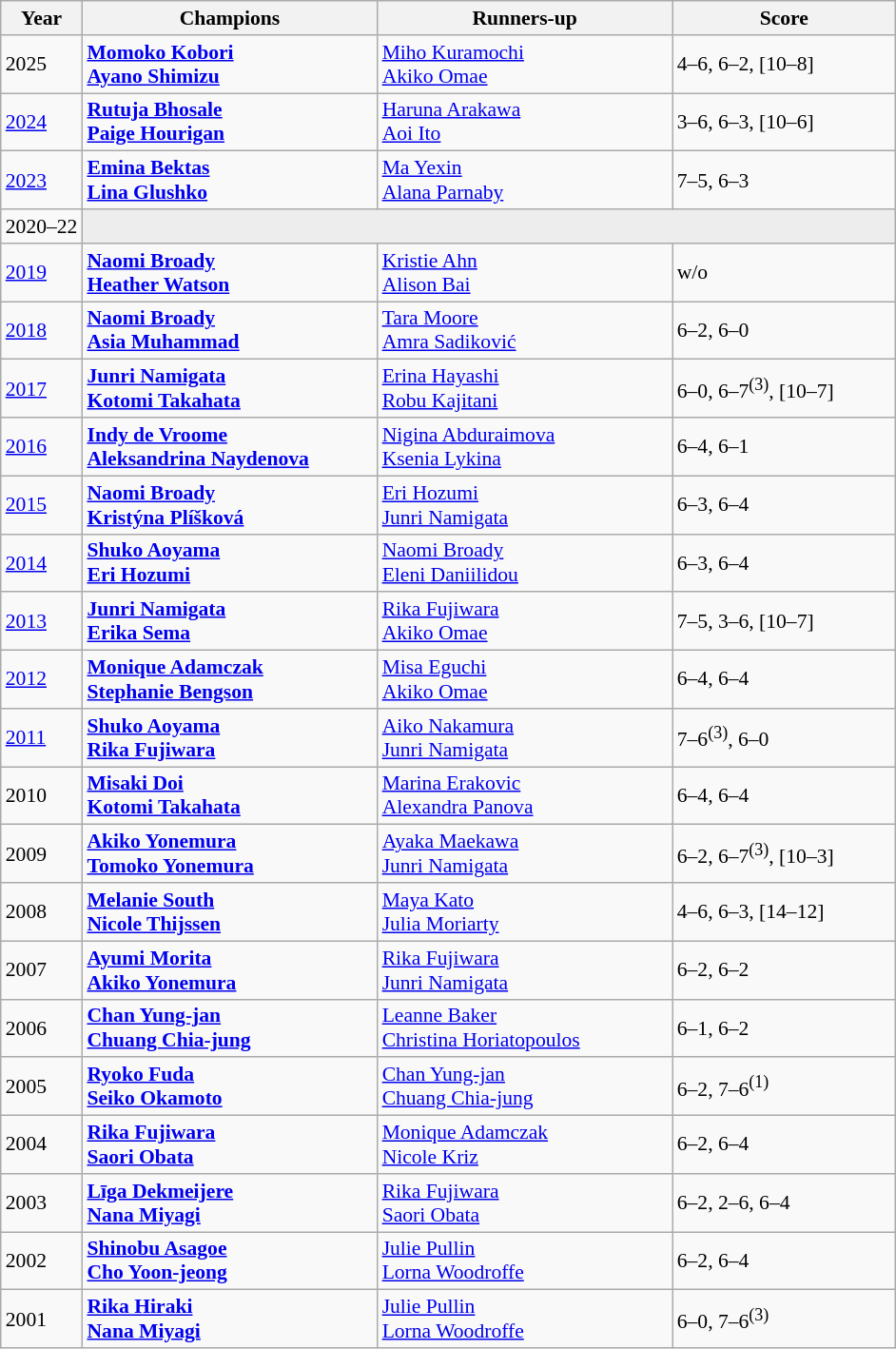<table class="wikitable" style="font-size:90%">
<tr>
<th>Year</th>
<th width="200">Champions</th>
<th width="200">Runners-up</th>
<th width="150">Score</th>
</tr>
<tr>
<td>2025</td>
<td> <strong><a href='#'>Momoko Kobori</a></strong> <br>  <strong><a href='#'>Ayano Shimizu</a></strong></td>
<td> <a href='#'>Miho Kuramochi</a> <br>  <a href='#'>Akiko Omae</a></td>
<td>4–6, 6–2, [10–8]</td>
</tr>
<tr>
<td><a href='#'>2024</a></td>
<td> <strong><a href='#'>Rutuja Bhosale</a></strong> <br>  <strong><a href='#'>Paige Hourigan</a></strong></td>
<td> <a href='#'>Haruna Arakawa</a> <br>  <a href='#'>Aoi Ito</a></td>
<td>3–6, 6–3, [10–6]</td>
</tr>
<tr>
<td><a href='#'>2023</a></td>
<td> <strong><a href='#'>Emina Bektas</a></strong> <br>  <strong><a href='#'>Lina Glushko</a></strong></td>
<td> <a href='#'>Ma Yexin</a> <br>  <a href='#'>Alana Parnaby</a></td>
<td>7–5, 6–3</td>
</tr>
<tr>
<td>2020–22</td>
<td colspan=3 bgcolor="#ededed"></td>
</tr>
<tr>
<td><a href='#'>2019</a></td>
<td> <strong><a href='#'>Naomi Broady</a></strong> <br>  <strong><a href='#'>Heather Watson</a></strong></td>
<td> <a href='#'>Kristie Ahn</a> <br>  <a href='#'>Alison Bai</a></td>
<td>w/o</td>
</tr>
<tr>
<td><a href='#'>2018</a></td>
<td> <strong><a href='#'>Naomi Broady</a></strong> <br>  <strong><a href='#'>Asia Muhammad</a></strong></td>
<td> <a href='#'>Tara Moore</a> <br>  <a href='#'>Amra Sadiković</a></td>
<td>6–2, 6–0</td>
</tr>
<tr>
<td><a href='#'>2017</a></td>
<td> <strong><a href='#'>Junri Namigata</a></strong> <br>  <strong><a href='#'>Kotomi Takahata</a></strong></td>
<td> <a href='#'>Erina Hayashi</a> <br>  <a href='#'>Robu Kajitani</a></td>
<td>6–0, 6–7<sup>(3)</sup>, [10–7]</td>
</tr>
<tr>
<td><a href='#'>2016</a></td>
<td> <strong><a href='#'>Indy de Vroome</a> <br>  <a href='#'>Aleksandrina Naydenova</a></strong></td>
<td> <a href='#'>Nigina Abduraimova</a> <br>  <a href='#'>Ksenia Lykina</a></td>
<td>6–4, 6–1</td>
</tr>
<tr>
<td><a href='#'>2015</a></td>
<td> <strong><a href='#'>Naomi Broady</a> <br>  <a href='#'>Kristýna Plíšková</a></strong></td>
<td> <a href='#'>Eri Hozumi</a> <br>  <a href='#'>Junri Namigata</a></td>
<td>6–3, 6–4</td>
</tr>
<tr>
<td><a href='#'>2014</a></td>
<td> <strong><a href='#'>Shuko Aoyama</a> <br>  <a href='#'>Eri Hozumi</a></strong></td>
<td> <a href='#'>Naomi Broady</a> <br>  <a href='#'>Eleni Daniilidou</a></td>
<td>6–3, 6–4</td>
</tr>
<tr>
<td><a href='#'>2013</a></td>
<td> <strong><a href='#'>Junri Namigata</a> <br>  <a href='#'>Erika Sema</a></strong></td>
<td> <a href='#'>Rika Fujiwara</a> <br>  <a href='#'>Akiko Omae</a></td>
<td>7–5, 3–6, [10–7]</td>
</tr>
<tr>
<td><a href='#'>2012</a></td>
<td> <strong><a href='#'>Monique Adamczak</a> <br>  <a href='#'>Stephanie Bengson</a></strong></td>
<td> <a href='#'>Misa Eguchi</a> <br>  <a href='#'>Akiko Omae</a></td>
<td>6–4, 6–4</td>
</tr>
<tr>
<td><a href='#'>2011</a></td>
<td> <strong><a href='#'>Shuko Aoyama</a> <br>  <a href='#'>Rika Fujiwara</a></strong></td>
<td> <a href='#'>Aiko Nakamura</a> <br>  <a href='#'>Junri Namigata</a></td>
<td>7–6<sup>(3)</sup>, 6–0</td>
</tr>
<tr>
<td>2010</td>
<td> <strong><a href='#'>Misaki Doi</a> <br>  <a href='#'>Kotomi Takahata</a></strong></td>
<td> <a href='#'>Marina Erakovic</a> <br>  <a href='#'>Alexandra Panova</a></td>
<td>6–4, 6–4</td>
</tr>
<tr>
<td>2009</td>
<td> <strong><a href='#'>Akiko Yonemura</a> <br>  <a href='#'>Tomoko Yonemura</a></strong></td>
<td> <a href='#'>Ayaka Maekawa</a> <br>  <a href='#'>Junri Namigata</a></td>
<td>6–2, 6–7<sup>(3)</sup>, [10–3]</td>
</tr>
<tr>
<td>2008</td>
<td> <strong><a href='#'>Melanie South</a> <br>  <a href='#'>Nicole Thijssen</a></strong></td>
<td> <a href='#'>Maya Kato</a> <br>  <a href='#'>Julia Moriarty</a></td>
<td>4–6, 6–3, [14–12]</td>
</tr>
<tr>
<td>2007</td>
<td> <strong><a href='#'>Ayumi Morita</a> <br>  <a href='#'>Akiko Yonemura</a></strong></td>
<td> <a href='#'>Rika Fujiwara</a> <br>  <a href='#'>Junri Namigata</a></td>
<td>6–2, 6–2</td>
</tr>
<tr>
<td>2006</td>
<td> <strong><a href='#'>Chan Yung-jan</a> <br>  <a href='#'>Chuang Chia-jung</a></strong></td>
<td> <a href='#'>Leanne Baker</a> <br>  <a href='#'>Christina Horiatopoulos</a></td>
<td>6–1, 6–2</td>
</tr>
<tr>
<td>2005</td>
<td> <strong><a href='#'>Ryoko Fuda</a> <br>  <a href='#'>Seiko Okamoto</a></strong></td>
<td> <a href='#'>Chan Yung-jan</a> <br>  <a href='#'>Chuang Chia-jung</a></td>
<td>6–2, 7–6<sup>(1)</sup></td>
</tr>
<tr>
<td>2004</td>
<td> <strong><a href='#'>Rika Fujiwara</a> <br>  <a href='#'>Saori Obata</a></strong></td>
<td> <a href='#'>Monique Adamczak</a> <br>  <a href='#'>Nicole Kriz</a></td>
<td>6–2, 6–4</td>
</tr>
<tr>
<td>2003</td>
<td> <strong><a href='#'>Līga Dekmeijere</a> <br>  <a href='#'>Nana Miyagi</a></strong></td>
<td> <a href='#'>Rika Fujiwara</a> <br>  <a href='#'>Saori Obata</a></td>
<td>6–2, 2–6, 6–4</td>
</tr>
<tr>
<td>2002</td>
<td> <strong><a href='#'>Shinobu Asagoe</a> <br>  <a href='#'>Cho Yoon-jeong</a></strong></td>
<td> <a href='#'>Julie Pullin</a> <br>  <a href='#'>Lorna Woodroffe</a></td>
<td>6–2, 6–4</td>
</tr>
<tr>
<td>2001</td>
<td> <strong><a href='#'>Rika Hiraki</a> <br>  <a href='#'>Nana Miyagi</a></strong></td>
<td> <a href='#'>Julie Pullin</a> <br>  <a href='#'>Lorna Woodroffe</a></td>
<td>6–0, 7–6<sup>(3)</sup></td>
</tr>
</table>
